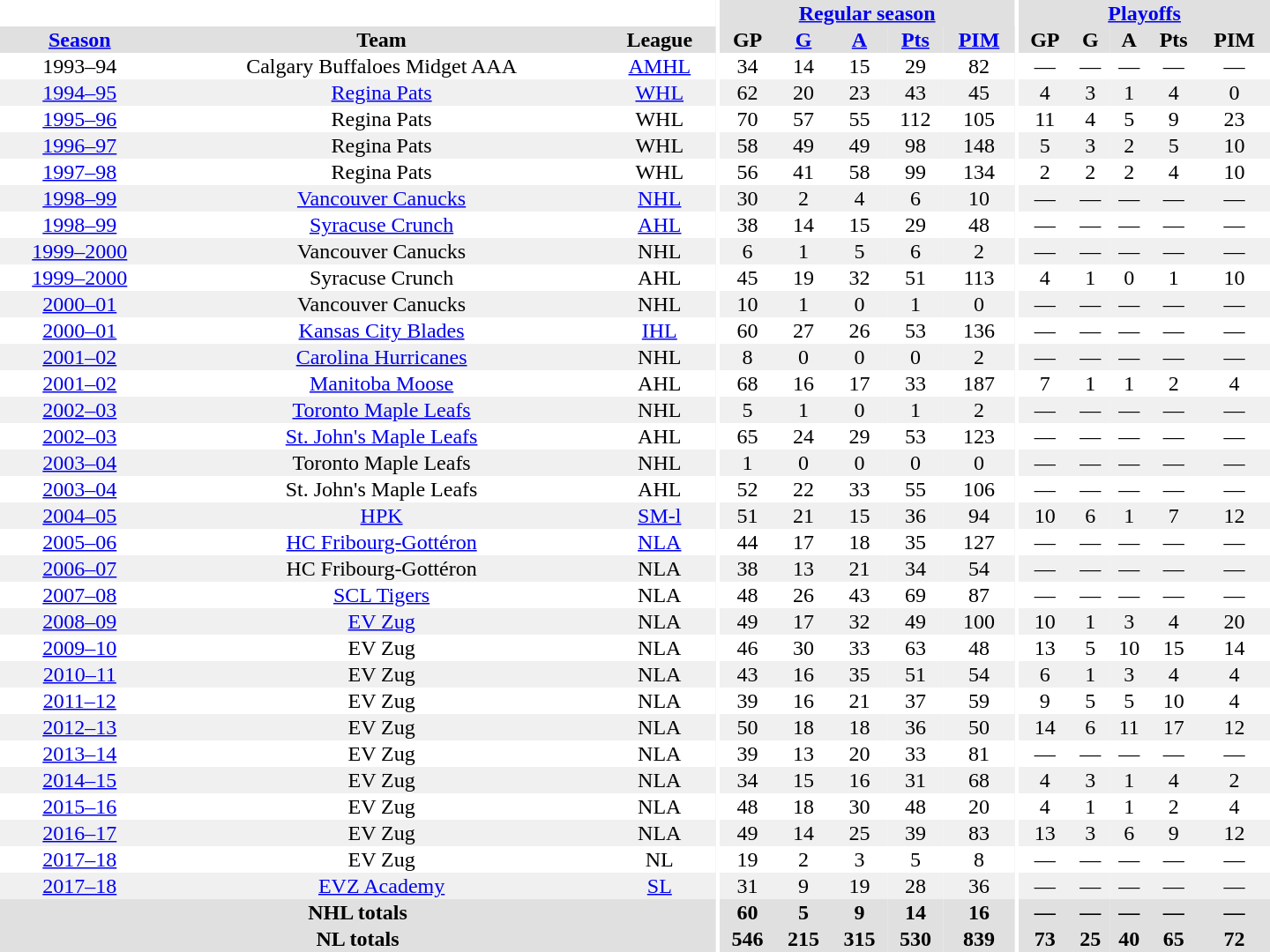<table border="0" cellpadding="1" cellspacing="0" style="text-align:center; width:60em">
<tr bgcolor="#e0e0e0">
<th colspan="3" bgcolor="#ffffff"></th>
<th rowspan="100" bgcolor="#ffffff"></th>
<th colspan="5"><a href='#'>Regular season</a></th>
<th rowspan="100" bgcolor="#ffffff"></th>
<th colspan="5"><a href='#'>Playoffs</a></th>
</tr>
<tr bgcolor="#e0e0e0">
<th><a href='#'>Season</a></th>
<th>Team</th>
<th>League</th>
<th>GP</th>
<th><a href='#'>G</a></th>
<th><a href='#'>A</a></th>
<th><a href='#'>Pts</a></th>
<th><a href='#'>PIM</a></th>
<th>GP</th>
<th>G</th>
<th>A</th>
<th>Pts</th>
<th>PIM</th>
</tr>
<tr>
<td>1993–94</td>
<td>Calgary Buffaloes Midget AAA</td>
<td><a href='#'>AMHL</a></td>
<td>34</td>
<td>14</td>
<td>15</td>
<td>29</td>
<td>82</td>
<td>—</td>
<td>—</td>
<td>—</td>
<td>—</td>
<td>—</td>
</tr>
<tr bgcolor="#f0f0f0">
<td><a href='#'>1994–95</a></td>
<td><a href='#'>Regina Pats</a></td>
<td><a href='#'>WHL</a></td>
<td>62</td>
<td>20</td>
<td>23</td>
<td>43</td>
<td>45</td>
<td>4</td>
<td>3</td>
<td>1</td>
<td>4</td>
<td>0</td>
</tr>
<tr>
<td><a href='#'>1995–96</a></td>
<td>Regina Pats</td>
<td>WHL</td>
<td>70</td>
<td>57</td>
<td>55</td>
<td>112</td>
<td>105</td>
<td>11</td>
<td>4</td>
<td>5</td>
<td>9</td>
<td>23</td>
</tr>
<tr bgcolor="#f0f0f0">
<td><a href='#'>1996–97</a></td>
<td>Regina Pats</td>
<td>WHL</td>
<td>58</td>
<td>49</td>
<td>49</td>
<td>98</td>
<td>148</td>
<td>5</td>
<td>3</td>
<td>2</td>
<td>5</td>
<td>10</td>
</tr>
<tr>
<td><a href='#'>1997–98</a></td>
<td>Regina Pats</td>
<td>WHL</td>
<td>56</td>
<td>41</td>
<td>58</td>
<td>99</td>
<td>134</td>
<td>2</td>
<td>2</td>
<td>2</td>
<td>4</td>
<td>10</td>
</tr>
<tr bgcolor="#f0f0f0">
<td><a href='#'>1998–99</a></td>
<td><a href='#'>Vancouver Canucks</a></td>
<td><a href='#'>NHL</a></td>
<td>30</td>
<td>2</td>
<td>4</td>
<td>6</td>
<td>10</td>
<td>—</td>
<td>—</td>
<td>—</td>
<td>—</td>
<td>—</td>
</tr>
<tr>
<td><a href='#'>1998–99</a></td>
<td><a href='#'>Syracuse Crunch</a></td>
<td><a href='#'>AHL</a></td>
<td>38</td>
<td>14</td>
<td>15</td>
<td>29</td>
<td>48</td>
<td>—</td>
<td>—</td>
<td>—</td>
<td>—</td>
<td>—</td>
</tr>
<tr bgcolor="#f0f0f0">
<td><a href='#'>1999–2000</a></td>
<td>Vancouver Canucks</td>
<td>NHL</td>
<td>6</td>
<td>1</td>
<td>5</td>
<td>6</td>
<td>2</td>
<td>—</td>
<td>—</td>
<td>—</td>
<td>—</td>
<td>—</td>
</tr>
<tr>
<td><a href='#'>1999–2000</a></td>
<td>Syracuse Crunch</td>
<td>AHL</td>
<td>45</td>
<td>19</td>
<td>32</td>
<td>51</td>
<td>113</td>
<td>4</td>
<td>1</td>
<td>0</td>
<td>1</td>
<td>10</td>
</tr>
<tr bgcolor="#f0f0f0">
<td><a href='#'>2000–01</a></td>
<td>Vancouver Canucks</td>
<td>NHL</td>
<td>10</td>
<td>1</td>
<td>0</td>
<td>1</td>
<td>0</td>
<td>—</td>
<td>—</td>
<td>—</td>
<td>—</td>
<td>—</td>
</tr>
<tr>
<td><a href='#'>2000–01</a></td>
<td><a href='#'>Kansas City Blades</a></td>
<td><a href='#'>IHL</a></td>
<td>60</td>
<td>27</td>
<td>26</td>
<td>53</td>
<td>136</td>
<td>—</td>
<td>—</td>
<td>—</td>
<td>—</td>
<td>—</td>
</tr>
<tr bgcolor="#f0f0f0">
<td><a href='#'>2001–02</a></td>
<td><a href='#'>Carolina Hurricanes</a></td>
<td>NHL</td>
<td>8</td>
<td>0</td>
<td>0</td>
<td>0</td>
<td>2</td>
<td>—</td>
<td>—</td>
<td>—</td>
<td>—</td>
<td>—</td>
</tr>
<tr>
<td><a href='#'>2001–02</a></td>
<td><a href='#'>Manitoba Moose</a></td>
<td>AHL</td>
<td>68</td>
<td>16</td>
<td>17</td>
<td>33</td>
<td>187</td>
<td>7</td>
<td>1</td>
<td>1</td>
<td>2</td>
<td>4</td>
</tr>
<tr bgcolor="#f0f0f0">
<td><a href='#'>2002–03</a></td>
<td><a href='#'>Toronto Maple Leafs</a></td>
<td>NHL</td>
<td>5</td>
<td>1</td>
<td>0</td>
<td>1</td>
<td>2</td>
<td>—</td>
<td>—</td>
<td>—</td>
<td>—</td>
<td>—</td>
</tr>
<tr>
<td><a href='#'>2002–03</a></td>
<td><a href='#'>St. John's Maple Leafs</a></td>
<td>AHL</td>
<td>65</td>
<td>24</td>
<td>29</td>
<td>53</td>
<td>123</td>
<td>—</td>
<td>—</td>
<td>—</td>
<td>—</td>
<td>—</td>
</tr>
<tr bgcolor="#f0f0f0">
<td><a href='#'>2003–04</a></td>
<td>Toronto Maple Leafs</td>
<td>NHL</td>
<td>1</td>
<td>0</td>
<td>0</td>
<td>0</td>
<td>0</td>
<td>—</td>
<td>—</td>
<td>—</td>
<td>—</td>
<td>—</td>
</tr>
<tr>
<td><a href='#'>2003–04</a></td>
<td>St. John's Maple Leafs</td>
<td>AHL</td>
<td>52</td>
<td>22</td>
<td>33</td>
<td>55</td>
<td>106</td>
<td>—</td>
<td>—</td>
<td>—</td>
<td>—</td>
<td>—</td>
</tr>
<tr bgcolor="#f0f0f0">
<td><a href='#'>2004–05</a></td>
<td><a href='#'>HPK</a></td>
<td><a href='#'>SM-l</a></td>
<td>51</td>
<td>21</td>
<td>15</td>
<td>36</td>
<td>94</td>
<td>10</td>
<td>6</td>
<td>1</td>
<td>7</td>
<td>12</td>
</tr>
<tr>
<td><a href='#'>2005–06</a></td>
<td><a href='#'>HC Fribourg-Gottéron</a></td>
<td><a href='#'>NLA</a></td>
<td>44</td>
<td>17</td>
<td>18</td>
<td>35</td>
<td>127</td>
<td>—</td>
<td>—</td>
<td>—</td>
<td>—</td>
<td>—</td>
</tr>
<tr bgcolor="#f0f0f0">
<td><a href='#'>2006–07</a></td>
<td>HC Fribourg-Gottéron</td>
<td>NLA</td>
<td>38</td>
<td>13</td>
<td>21</td>
<td>34</td>
<td>54</td>
<td>—</td>
<td>—</td>
<td>—</td>
<td>—</td>
<td>—</td>
</tr>
<tr>
<td><a href='#'>2007–08</a></td>
<td><a href='#'>SCL Tigers</a></td>
<td>NLA</td>
<td>48</td>
<td>26</td>
<td>43</td>
<td>69</td>
<td>87</td>
<td>—</td>
<td>—</td>
<td>—</td>
<td>—</td>
<td>—</td>
</tr>
<tr bgcolor="#f0f0f0">
<td><a href='#'>2008–09</a></td>
<td><a href='#'>EV Zug</a></td>
<td>NLA</td>
<td>49</td>
<td>17</td>
<td>32</td>
<td>49</td>
<td>100</td>
<td>10</td>
<td>1</td>
<td>3</td>
<td>4</td>
<td>20</td>
</tr>
<tr>
<td><a href='#'>2009–10</a></td>
<td>EV Zug</td>
<td>NLA</td>
<td>46</td>
<td>30</td>
<td>33</td>
<td>63</td>
<td>48</td>
<td>13</td>
<td>5</td>
<td>10</td>
<td>15</td>
<td>14</td>
</tr>
<tr bgcolor="#f0f0f0">
<td><a href='#'>2010–11</a></td>
<td>EV Zug</td>
<td>NLA</td>
<td>43</td>
<td>16</td>
<td>35</td>
<td>51</td>
<td>54</td>
<td>6</td>
<td>1</td>
<td>3</td>
<td>4</td>
<td>4</td>
</tr>
<tr>
<td><a href='#'>2011–12</a></td>
<td>EV Zug</td>
<td>NLA</td>
<td>39</td>
<td>16</td>
<td>21</td>
<td>37</td>
<td>59</td>
<td>9</td>
<td>5</td>
<td>5</td>
<td>10</td>
<td>4</td>
</tr>
<tr bgcolor="#f0f0f0">
<td><a href='#'>2012–13</a></td>
<td>EV Zug</td>
<td>NLA</td>
<td>50</td>
<td>18</td>
<td>18</td>
<td>36</td>
<td>50</td>
<td>14</td>
<td>6</td>
<td>11</td>
<td>17</td>
<td>12</td>
</tr>
<tr>
<td><a href='#'>2013–14</a></td>
<td>EV Zug</td>
<td>NLA</td>
<td>39</td>
<td>13</td>
<td>20</td>
<td>33</td>
<td>81</td>
<td>—</td>
<td>—</td>
<td>—</td>
<td>—</td>
<td>—</td>
</tr>
<tr bgcolor="#f0f0f0">
<td><a href='#'>2014–15</a></td>
<td>EV Zug</td>
<td>NLA</td>
<td>34</td>
<td>15</td>
<td>16</td>
<td>31</td>
<td>68</td>
<td>4</td>
<td>3</td>
<td>1</td>
<td>4</td>
<td>2</td>
</tr>
<tr>
<td><a href='#'>2015–16</a></td>
<td>EV Zug</td>
<td>NLA</td>
<td>48</td>
<td>18</td>
<td>30</td>
<td>48</td>
<td>20</td>
<td>4</td>
<td>1</td>
<td>1</td>
<td>2</td>
<td>4</td>
</tr>
<tr bgcolor="#f0f0f0">
<td><a href='#'>2016–17</a></td>
<td>EV Zug</td>
<td>NLA</td>
<td>49</td>
<td>14</td>
<td>25</td>
<td>39</td>
<td>83</td>
<td>13</td>
<td>3</td>
<td>6</td>
<td>9</td>
<td>12</td>
</tr>
<tr>
<td><a href='#'>2017–18</a></td>
<td>EV Zug</td>
<td>NL</td>
<td>19</td>
<td>2</td>
<td>3</td>
<td>5</td>
<td>8</td>
<td>—</td>
<td>—</td>
<td>—</td>
<td>—</td>
<td>—</td>
</tr>
<tr bgcolor="#f0f0f0">
<td><a href='#'>2017–18</a></td>
<td><a href='#'>EVZ Academy</a></td>
<td><a href='#'>SL</a></td>
<td>31</td>
<td>9</td>
<td>19</td>
<td>28</td>
<td>36</td>
<td>—</td>
<td>—</td>
<td>—</td>
<td>—</td>
<td>—</td>
</tr>
<tr bgcolor="#e0e0e0">
<th colspan="3">NHL totals</th>
<th>60</th>
<th>5</th>
<th>9</th>
<th>14</th>
<th>16</th>
<th>—</th>
<th>—</th>
<th>—</th>
<th>—</th>
<th>—</th>
</tr>
<tr bgcolor="#e0e0e0">
<th colspan="3">NL totals</th>
<th>546</th>
<th>215</th>
<th>315</th>
<th>530</th>
<th>839</th>
<th>73</th>
<th>25</th>
<th>40</th>
<th>65</th>
<th>72</th>
</tr>
</table>
